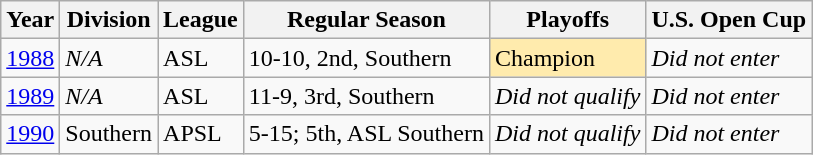<table class="wikitable">
<tr>
<th>Year</th>
<th>Division</th>
<th>League</th>
<th>Regular Season</th>
<th>Playoffs</th>
<th>U.S. Open Cup</th>
</tr>
<tr>
<td><a href='#'>1988</a></td>
<td><em>N/A</em></td>
<td>ASL</td>
<td>10-10, 2nd, Southern</td>
<td bgcolor="FFEBAD">Champion</td>
<td><em>Did not enter</em></td>
</tr>
<tr>
<td><a href='#'>1989</a></td>
<td><em>N/A</em></td>
<td>ASL</td>
<td>11-9, 3rd, Southern</td>
<td><em>Did not qualify</em></td>
<td><em>Did not enter</em></td>
</tr>
<tr>
<td><a href='#'>1990</a></td>
<td>Southern</td>
<td>APSL</td>
<td>5-15; 5th, ASL Southern</td>
<td><em>Did not qualify</em></td>
<td><em>Did not enter</em></td>
</tr>
</table>
